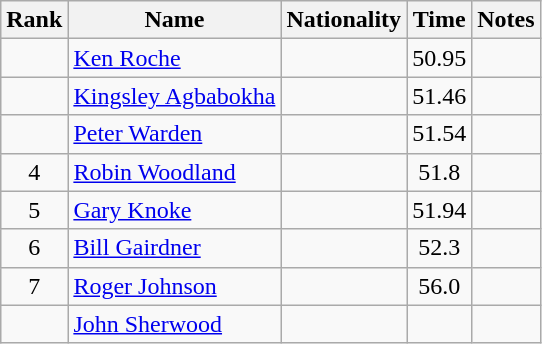<table class="wikitable sortable" style=" text-align:center">
<tr>
<th scope="col">Rank</th>
<th scope="col">Name</th>
<th scope="col">Nationality</th>
<th scope="col">Time</th>
<th scope="col">Notes</th>
</tr>
<tr>
<td></td>
<td align=left><a href='#'>Ken Roche</a></td>
<td align=left></td>
<td>50.95</td>
<td></td>
</tr>
<tr>
<td></td>
<td align=left><a href='#'>Kingsley Agbabokha</a></td>
<td align=left></td>
<td>51.46</td>
<td></td>
</tr>
<tr>
<td></td>
<td align=left><a href='#'>Peter Warden</a></td>
<td align=left></td>
<td>51.54</td>
<td></td>
</tr>
<tr>
<td>4</td>
<td align=left><a href='#'>Robin Woodland</a></td>
<td align=left></td>
<td>51.8</td>
<td></td>
</tr>
<tr>
<td>5</td>
<td align=left><a href='#'>Gary Knoke</a></td>
<td align=left></td>
<td>51.94</td>
<td></td>
</tr>
<tr>
<td>6</td>
<td align=left><a href='#'>Bill Gairdner</a></td>
<td align=left></td>
<td>52.3</td>
<td></td>
</tr>
<tr>
<td>7</td>
<td align=left><a href='#'>Roger Johnson</a></td>
<td align=left></td>
<td>56.0</td>
<td></td>
</tr>
<tr>
<td></td>
<td align=left><a href='#'>John Sherwood</a></td>
<td align=left></td>
<td></td>
<td></td>
</tr>
</table>
